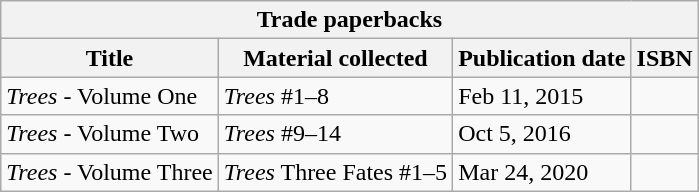<table class="wikitable">
<tr>
<th colspan=4>Trade paperbacks</th>
</tr>
<tr>
<th>Title</th>
<th>Material collected</th>
<th>Publication date</th>
<th>ISBN</th>
</tr>
<tr>
<td><em>Trees</em> - Volume One</td>
<td><em>Trees</em> #1–8</td>
<td>Feb 11, 2015</td>
<td></td>
</tr>
<tr>
<td><em>Trees</em> - Volume Two</td>
<td><em>Trees</em> #9–14</td>
<td>Oct 5, 2016</td>
<td></td>
</tr>
<tr>
<td><em>Trees</em> - Volume Three</td>
<td><em>Trees</em> Three Fates #1–5</td>
<td>Mar 24, 2020</td>
<td></td>
</tr>
</table>
